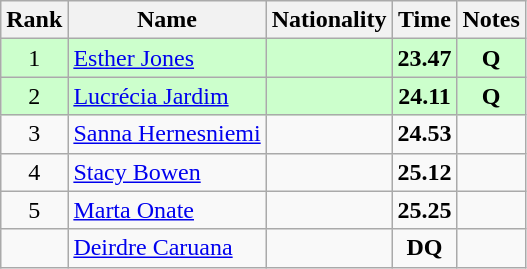<table class="wikitable sortable" style="text-align:center">
<tr>
<th>Rank</th>
<th>Name</th>
<th>Nationality</th>
<th>Time</th>
<th>Notes</th>
</tr>
<tr bgcolor=ccffcc>
<td>1</td>
<td align=left><a href='#'>Esther Jones</a></td>
<td align=left></td>
<td><strong>23.47</strong></td>
<td><strong>Q</strong></td>
</tr>
<tr bgcolor=ccffcc>
<td>2</td>
<td align=left><a href='#'>Lucrécia Jardim</a></td>
<td align=left></td>
<td><strong>24.11</strong></td>
<td><strong>Q</strong></td>
</tr>
<tr>
<td>3</td>
<td align=left><a href='#'>Sanna Hernesniemi</a></td>
<td align=left></td>
<td><strong>24.53</strong></td>
<td></td>
</tr>
<tr>
<td>4</td>
<td align=left><a href='#'>Stacy Bowen</a></td>
<td align=left></td>
<td><strong>25.12</strong></td>
<td></td>
</tr>
<tr>
<td>5</td>
<td align=left><a href='#'>Marta Onate</a></td>
<td align=left></td>
<td><strong>25.25</strong></td>
<td></td>
</tr>
<tr>
<td></td>
<td align=left><a href='#'>Deirdre Caruana</a></td>
<td align=left></td>
<td><strong>DQ</strong></td>
<td></td>
</tr>
</table>
